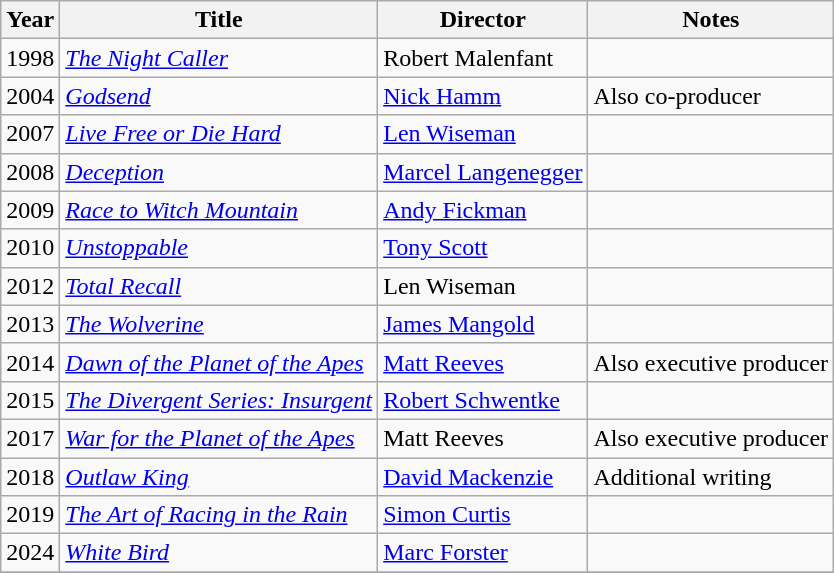<table class="wikitable">
<tr>
<th>Year</th>
<th>Title</th>
<th>Director</th>
<th>Notes</th>
</tr>
<tr>
<td>1998</td>
<td><em><a href='#'>The Night Caller</a></em></td>
<td>Robert Malenfant</td>
<td></td>
</tr>
<tr>
<td>2004</td>
<td><em><a href='#'>Godsend</a></em></td>
<td><a href='#'>Nick Hamm</a></td>
<td>Also co-producer</td>
</tr>
<tr>
<td>2007</td>
<td><em><a href='#'>Live Free or Die Hard</a></em></td>
<td><a href='#'>Len Wiseman</a></td>
<td></td>
</tr>
<tr>
<td>2008</td>
<td><em><a href='#'>Deception</a></em></td>
<td><a href='#'>Marcel Langenegger</a></td>
<td></td>
</tr>
<tr>
<td>2009</td>
<td><em><a href='#'>Race to Witch Mountain</a></em></td>
<td><a href='#'>Andy Fickman</a></td>
<td></td>
</tr>
<tr>
<td>2010</td>
<td><em><a href='#'>Unstoppable</a></em></td>
<td><a href='#'>Tony Scott</a></td>
<td></td>
</tr>
<tr>
<td>2012</td>
<td><em><a href='#'>Total Recall</a></em></td>
<td>Len Wiseman</td>
<td></td>
</tr>
<tr>
<td>2013</td>
<td><em><a href='#'>The Wolverine</a></em></td>
<td><a href='#'>James Mangold</a></td>
<td></td>
</tr>
<tr>
<td>2014</td>
<td><em><a href='#'>Dawn of the Planet of the Apes</a></em></td>
<td><a href='#'>Matt Reeves</a></td>
<td>Also executive producer</td>
</tr>
<tr>
<td>2015</td>
<td><em><a href='#'>The Divergent Series: Insurgent</a></em></td>
<td><a href='#'>Robert Schwentke</a></td>
<td></td>
</tr>
<tr>
<td>2017</td>
<td><em><a href='#'>War for the Planet of the Apes</a></em></td>
<td>Matt Reeves</td>
<td>Also executive producer</td>
</tr>
<tr>
<td>2018</td>
<td><em><a href='#'>Outlaw King</a></em></td>
<td><a href='#'>David Mackenzie</a></td>
<td>Additional writing</td>
</tr>
<tr>
<td>2019</td>
<td><em><a href='#'>The Art of Racing in the Rain</a></em></td>
<td><a href='#'>Simon Curtis</a></td>
<td></td>
</tr>
<tr>
<td>2024</td>
<td><em><a href='#'>White Bird</a></em></td>
<td><a href='#'>Marc Forster</a></td>
<td></td>
</tr>
<tr>
</tr>
</table>
